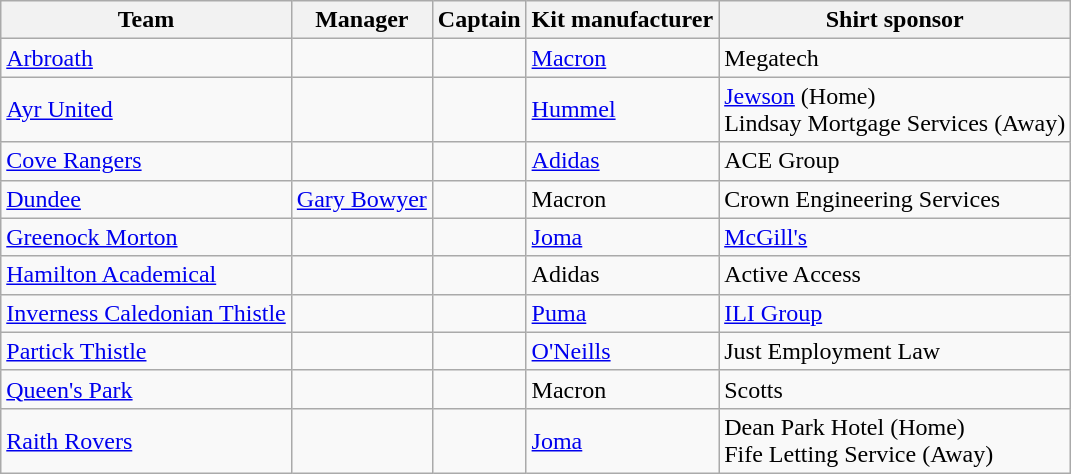<table class="wikitable sortable">
<tr>
<th>Team</th>
<th>Manager</th>
<th>Captain</th>
<th>Kit manufacturer</th>
<th>Shirt sponsor</th>
</tr>
<tr>
<td><a href='#'>Arbroath</a></td>
<td> </td>
<td> </td>
<td><a href='#'>Macron</a></td>
<td>Megatech</td>
</tr>
<tr>
<td><a href='#'>Ayr United</a></td>
<td> </td>
<td> </td>
<td><a href='#'>Hummel</a></td>
<td><a href='#'>Jewson</a> (Home)<br>Lindsay Mortgage Services (Away)</td>
</tr>
<tr>
<td><a href='#'>Cove Rangers</a></td>
<td> </td>
<td> </td>
<td><a href='#'>Adidas</a></td>
<td>ACE Group</td>
</tr>
<tr>
<td><a href='#'>Dundee</a></td>
<td> <a href='#'>Gary Bowyer</a></td>
<td> </td>
<td>Macron</td>
<td>Crown Engineering Services</td>
</tr>
<tr>
<td><a href='#'>Greenock Morton</a></td>
<td> </td>
<td> </td>
<td><a href='#'>Joma</a></td>
<td><a href='#'>McGill's</a></td>
</tr>
<tr>
<td><a href='#'>Hamilton Academical</a></td>
<td> </td>
<td> </td>
<td>Adidas</td>
<td>Active Access</td>
</tr>
<tr>
<td><a href='#'>Inverness Caledonian Thistle</a></td>
<td> </td>
<td> </td>
<td><a href='#'>Puma</a></td>
<td><a href='#'>ILI Group</a></td>
</tr>
<tr>
<td><a href='#'>Partick Thistle</a></td>
<td> </td>
<td> </td>
<td><a href='#'>O'Neills</a></td>
<td>Just Employment Law</td>
</tr>
<tr>
<td><a href='#'>Queen's Park</a></td>
<td> </td>
<td> </td>
<td>Macron</td>
<td>Scotts</td>
</tr>
<tr>
<td><a href='#'>Raith Rovers</a></td>
<td> </td>
<td> </td>
<td><a href='#'>Joma</a></td>
<td>Dean Park Hotel (Home)<br>Fife Letting Service (Away)</td>
</tr>
</table>
